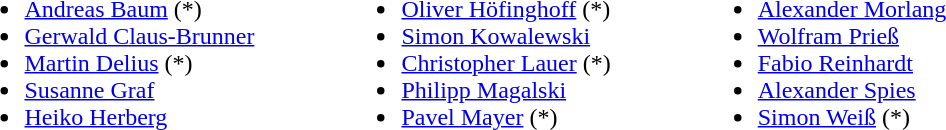<table>
<tr>
<td valign="top"><br><ul><li><a href='#'>Andreas Baum</a> (*)</li><li><a href='#'>Gerwald Claus-Brunner</a></li><li><a href='#'>Martin Delius</a> (*)</li><li><a href='#'>Susanne Graf</a></li><li><a href='#'>Heiko Herberg</a></li></ul></td>
<td width="50"></td>
<td valign="top"><br><ul><li><a href='#'>Oliver Höfinghoff</a> (*)</li><li><a href='#'>Simon Kowalewski</a></li><li><a href='#'>Christopher Lauer</a> (*)</li><li><a href='#'>Philipp Magalski</a></li><li><a href='#'>Pavel Mayer</a> (*)</li></ul></td>
<td width="50"></td>
<td valign="top"><br><ul><li><a href='#'>Alexander Morlang</a></li><li><a href='#'>Wolfram Prieß</a></li><li><a href='#'>Fabio Reinhardt</a></li><li><a href='#'>Alexander Spies</a></li><li><a href='#'>Simon Weiß</a> (*)</li></ul></td>
</tr>
</table>
